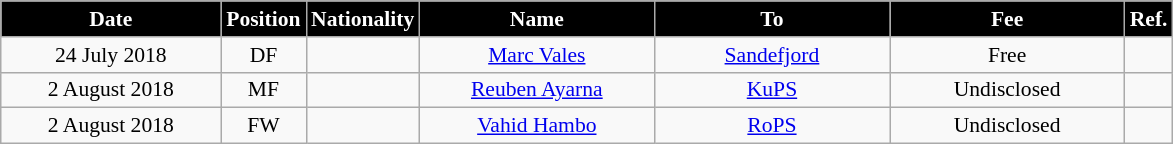<table class="wikitable"  style="text-align:center; font-size:90%; ">
<tr>
<th style="background:black; color:white; width:140px;">Date</th>
<th style="background:black; color:white; width:50px;">Position</th>
<th style="background:black; color:white; width:50px;">Nationality</th>
<th style="background:black; color:white; width:150px;">Name</th>
<th style="background:black; color:white; width:150px;">To</th>
<th style="background:black; color:white; width:150px;">Fee</th>
<th style="background:black; color:white; width:20px;">Ref.</th>
</tr>
<tr>
<td>24 July 2018</td>
<td>DF</td>
<td></td>
<td><a href='#'>Marc Vales</a></td>
<td><a href='#'>Sandefjord</a></td>
<td>Free</td>
<td></td>
</tr>
<tr>
<td>2 August 2018</td>
<td>MF</td>
<td></td>
<td><a href='#'>Reuben Ayarna</a></td>
<td><a href='#'>KuPS</a></td>
<td>Undisclosed</td>
<td></td>
</tr>
<tr>
<td>2 August 2018</td>
<td>FW</td>
<td></td>
<td><a href='#'>Vahid Hambo</a></td>
<td><a href='#'>RoPS</a></td>
<td>Undisclosed</td>
<td></td>
</tr>
</table>
